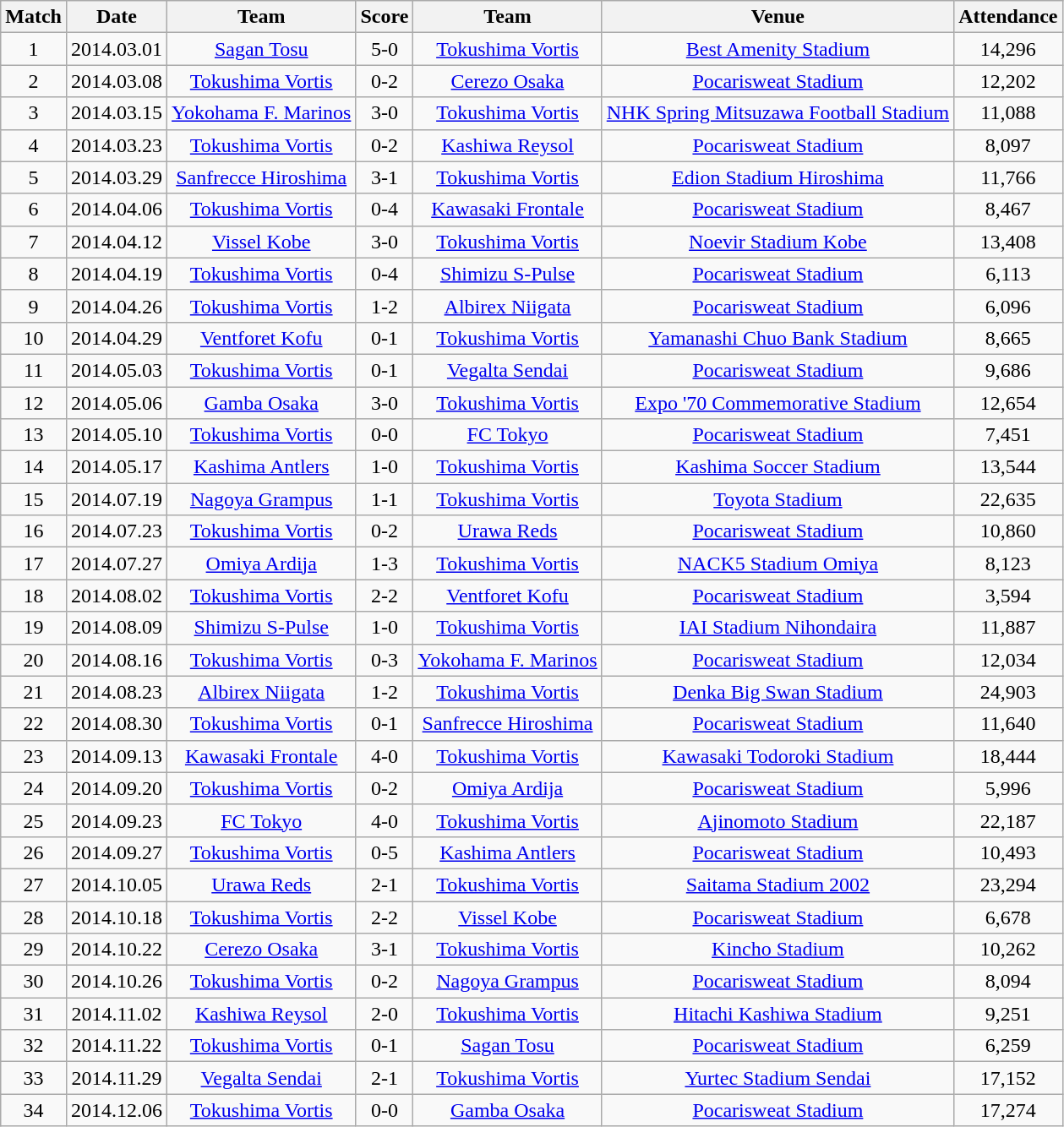<table class="wikitable" style="text-align:center;">
<tr>
<th>Match</th>
<th>Date</th>
<th>Team</th>
<th>Score</th>
<th>Team</th>
<th>Venue</th>
<th>Attendance</th>
</tr>
<tr>
<td>1</td>
<td>2014.03.01</td>
<td><a href='#'>Sagan Tosu</a></td>
<td>5-0</td>
<td><a href='#'>Tokushima Vortis</a></td>
<td><a href='#'>Best Amenity Stadium</a></td>
<td>14,296</td>
</tr>
<tr>
<td>2</td>
<td>2014.03.08</td>
<td><a href='#'>Tokushima Vortis</a></td>
<td>0-2</td>
<td><a href='#'>Cerezo Osaka</a></td>
<td><a href='#'>Pocarisweat Stadium</a></td>
<td>12,202</td>
</tr>
<tr>
<td>3</td>
<td>2014.03.15</td>
<td><a href='#'>Yokohama F. Marinos</a></td>
<td>3-0</td>
<td><a href='#'>Tokushima Vortis</a></td>
<td><a href='#'>NHK Spring Mitsuzawa Football Stadium</a></td>
<td>11,088</td>
</tr>
<tr>
<td>4</td>
<td>2014.03.23</td>
<td><a href='#'>Tokushima Vortis</a></td>
<td>0-2</td>
<td><a href='#'>Kashiwa Reysol</a></td>
<td><a href='#'>Pocarisweat Stadium</a></td>
<td>8,097</td>
</tr>
<tr>
<td>5</td>
<td>2014.03.29</td>
<td><a href='#'>Sanfrecce Hiroshima</a></td>
<td>3-1</td>
<td><a href='#'>Tokushima Vortis</a></td>
<td><a href='#'>Edion Stadium Hiroshima</a></td>
<td>11,766</td>
</tr>
<tr>
<td>6</td>
<td>2014.04.06</td>
<td><a href='#'>Tokushima Vortis</a></td>
<td>0-4</td>
<td><a href='#'>Kawasaki Frontale</a></td>
<td><a href='#'>Pocarisweat Stadium</a></td>
<td>8,467</td>
</tr>
<tr>
<td>7</td>
<td>2014.04.12</td>
<td><a href='#'>Vissel Kobe</a></td>
<td>3-0</td>
<td><a href='#'>Tokushima Vortis</a></td>
<td><a href='#'>Noevir Stadium Kobe</a></td>
<td>13,408</td>
</tr>
<tr>
<td>8</td>
<td>2014.04.19</td>
<td><a href='#'>Tokushima Vortis</a></td>
<td>0-4</td>
<td><a href='#'>Shimizu S-Pulse</a></td>
<td><a href='#'>Pocarisweat Stadium</a></td>
<td>6,113</td>
</tr>
<tr>
<td>9</td>
<td>2014.04.26</td>
<td><a href='#'>Tokushima Vortis</a></td>
<td>1-2</td>
<td><a href='#'>Albirex Niigata</a></td>
<td><a href='#'>Pocarisweat Stadium</a></td>
<td>6,096</td>
</tr>
<tr>
<td>10</td>
<td>2014.04.29</td>
<td><a href='#'>Ventforet Kofu</a></td>
<td>0-1</td>
<td><a href='#'>Tokushima Vortis</a></td>
<td><a href='#'>Yamanashi Chuo Bank Stadium</a></td>
<td>8,665</td>
</tr>
<tr>
<td>11</td>
<td>2014.05.03</td>
<td><a href='#'>Tokushima Vortis</a></td>
<td>0-1</td>
<td><a href='#'>Vegalta Sendai</a></td>
<td><a href='#'>Pocarisweat Stadium</a></td>
<td>9,686</td>
</tr>
<tr>
<td>12</td>
<td>2014.05.06</td>
<td><a href='#'>Gamba Osaka</a></td>
<td>3-0</td>
<td><a href='#'>Tokushima Vortis</a></td>
<td><a href='#'>Expo '70 Commemorative Stadium</a></td>
<td>12,654</td>
</tr>
<tr>
<td>13</td>
<td>2014.05.10</td>
<td><a href='#'>Tokushima Vortis</a></td>
<td>0-0</td>
<td><a href='#'>FC Tokyo</a></td>
<td><a href='#'>Pocarisweat Stadium</a></td>
<td>7,451</td>
</tr>
<tr>
<td>14</td>
<td>2014.05.17</td>
<td><a href='#'>Kashima Antlers</a></td>
<td>1-0</td>
<td><a href='#'>Tokushima Vortis</a></td>
<td><a href='#'>Kashima Soccer Stadium</a></td>
<td>13,544</td>
</tr>
<tr>
<td>15</td>
<td>2014.07.19</td>
<td><a href='#'>Nagoya Grampus</a></td>
<td>1-1</td>
<td><a href='#'>Tokushima Vortis</a></td>
<td><a href='#'>Toyota Stadium</a></td>
<td>22,635</td>
</tr>
<tr>
<td>16</td>
<td>2014.07.23</td>
<td><a href='#'>Tokushima Vortis</a></td>
<td>0-2</td>
<td><a href='#'>Urawa Reds</a></td>
<td><a href='#'>Pocarisweat Stadium</a></td>
<td>10,860</td>
</tr>
<tr>
<td>17</td>
<td>2014.07.27</td>
<td><a href='#'>Omiya Ardija</a></td>
<td>1-3</td>
<td><a href='#'>Tokushima Vortis</a></td>
<td><a href='#'>NACK5 Stadium Omiya</a></td>
<td>8,123</td>
</tr>
<tr>
<td>18</td>
<td>2014.08.02</td>
<td><a href='#'>Tokushima Vortis</a></td>
<td>2-2</td>
<td><a href='#'>Ventforet Kofu</a></td>
<td><a href='#'>Pocarisweat Stadium</a></td>
<td>3,594</td>
</tr>
<tr>
<td>19</td>
<td>2014.08.09</td>
<td><a href='#'>Shimizu S-Pulse</a></td>
<td>1-0</td>
<td><a href='#'>Tokushima Vortis</a></td>
<td><a href='#'>IAI Stadium Nihondaira</a></td>
<td>11,887</td>
</tr>
<tr>
<td>20</td>
<td>2014.08.16</td>
<td><a href='#'>Tokushima Vortis</a></td>
<td>0-3</td>
<td><a href='#'>Yokohama F. Marinos</a></td>
<td><a href='#'>Pocarisweat Stadium</a></td>
<td>12,034</td>
</tr>
<tr>
<td>21</td>
<td>2014.08.23</td>
<td><a href='#'>Albirex Niigata</a></td>
<td>1-2</td>
<td><a href='#'>Tokushima Vortis</a></td>
<td><a href='#'>Denka Big Swan Stadium</a></td>
<td>24,903</td>
</tr>
<tr>
<td>22</td>
<td>2014.08.30</td>
<td><a href='#'>Tokushima Vortis</a></td>
<td>0-1</td>
<td><a href='#'>Sanfrecce Hiroshima</a></td>
<td><a href='#'>Pocarisweat Stadium</a></td>
<td>11,640</td>
</tr>
<tr>
<td>23</td>
<td>2014.09.13</td>
<td><a href='#'>Kawasaki Frontale</a></td>
<td>4-0</td>
<td><a href='#'>Tokushima Vortis</a></td>
<td><a href='#'>Kawasaki Todoroki Stadium</a></td>
<td>18,444</td>
</tr>
<tr>
<td>24</td>
<td>2014.09.20</td>
<td><a href='#'>Tokushima Vortis</a></td>
<td>0-2</td>
<td><a href='#'>Omiya Ardija</a></td>
<td><a href='#'>Pocarisweat Stadium</a></td>
<td>5,996</td>
</tr>
<tr>
<td>25</td>
<td>2014.09.23</td>
<td><a href='#'>FC Tokyo</a></td>
<td>4-0</td>
<td><a href='#'>Tokushima Vortis</a></td>
<td><a href='#'>Ajinomoto Stadium</a></td>
<td>22,187</td>
</tr>
<tr>
<td>26</td>
<td>2014.09.27</td>
<td><a href='#'>Tokushima Vortis</a></td>
<td>0-5</td>
<td><a href='#'>Kashima Antlers</a></td>
<td><a href='#'>Pocarisweat Stadium</a></td>
<td>10,493</td>
</tr>
<tr>
<td>27</td>
<td>2014.10.05</td>
<td><a href='#'>Urawa Reds</a></td>
<td>2-1</td>
<td><a href='#'>Tokushima Vortis</a></td>
<td><a href='#'>Saitama Stadium 2002</a></td>
<td>23,294</td>
</tr>
<tr>
<td>28</td>
<td>2014.10.18</td>
<td><a href='#'>Tokushima Vortis</a></td>
<td>2-2</td>
<td><a href='#'>Vissel Kobe</a></td>
<td><a href='#'>Pocarisweat Stadium</a></td>
<td>6,678</td>
</tr>
<tr>
<td>29</td>
<td>2014.10.22</td>
<td><a href='#'>Cerezo Osaka</a></td>
<td>3-1</td>
<td><a href='#'>Tokushima Vortis</a></td>
<td><a href='#'>Kincho Stadium</a></td>
<td>10,262</td>
</tr>
<tr>
<td>30</td>
<td>2014.10.26</td>
<td><a href='#'>Tokushima Vortis</a></td>
<td>0-2</td>
<td><a href='#'>Nagoya Grampus</a></td>
<td><a href='#'>Pocarisweat Stadium</a></td>
<td>8,094</td>
</tr>
<tr>
<td>31</td>
<td>2014.11.02</td>
<td><a href='#'>Kashiwa Reysol</a></td>
<td>2-0</td>
<td><a href='#'>Tokushima Vortis</a></td>
<td><a href='#'>Hitachi Kashiwa Stadium</a></td>
<td>9,251</td>
</tr>
<tr>
<td>32</td>
<td>2014.11.22</td>
<td><a href='#'>Tokushima Vortis</a></td>
<td>0-1</td>
<td><a href='#'>Sagan Tosu</a></td>
<td><a href='#'>Pocarisweat Stadium</a></td>
<td>6,259</td>
</tr>
<tr>
<td>33</td>
<td>2014.11.29</td>
<td><a href='#'>Vegalta Sendai</a></td>
<td>2-1</td>
<td><a href='#'>Tokushima Vortis</a></td>
<td><a href='#'>Yurtec Stadium Sendai</a></td>
<td>17,152</td>
</tr>
<tr>
<td>34</td>
<td>2014.12.06</td>
<td><a href='#'>Tokushima Vortis</a></td>
<td>0-0</td>
<td><a href='#'>Gamba Osaka</a></td>
<td><a href='#'>Pocarisweat Stadium</a></td>
<td>17,274</td>
</tr>
</table>
